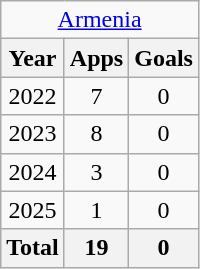<table class="wikitable" style="text-align:center">
<tr>
<td colspan=5><a href='#'>Armenia</a></td>
</tr>
<tr>
<th>Year</th>
<th>Apps</th>
<th>Goals</th>
</tr>
<tr>
<td>2022</td>
<td>7</td>
<td>0</td>
</tr>
<tr>
<td>2023</td>
<td>8</td>
<td>0</td>
</tr>
<tr>
<td>2024</td>
<td>3</td>
<td>0</td>
</tr>
<tr>
<td>2025</td>
<td>1</td>
<td>0</td>
</tr>
<tr>
<th>Total</th>
<th>19</th>
<th>0</th>
</tr>
</table>
